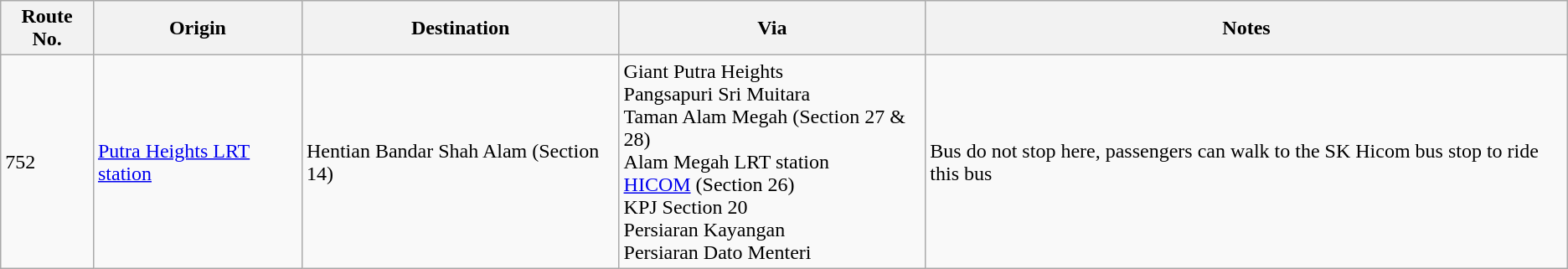<table class="wikitable">
<tr>
<th>Route No.</th>
<th>Origin</th>
<th>Destination</th>
<th>Via</th>
<th>Notes</th>
</tr>
<tr>
<td>752</td>
<td> <a href='#'>Putra Heights LRT station</a></td>
<td>Hentian Bandar Shah Alam (Section 14)</td>
<td>Giant Putra Heights <br> Pangsapuri Sri Muitara <br> Taman Alam Megah (Section 27 & 28) <br>   Alam Megah LRT station <br> <a href='#'>HICOM</a> (Section 26) <br> KPJ Section 20 <br> Persiaran Kayangan <br> Persiaran Dato Menteri</td>
<td>Bus do not stop here, passengers can walk to the SK Hicom bus stop to ride this bus</td>
</tr>
</table>
